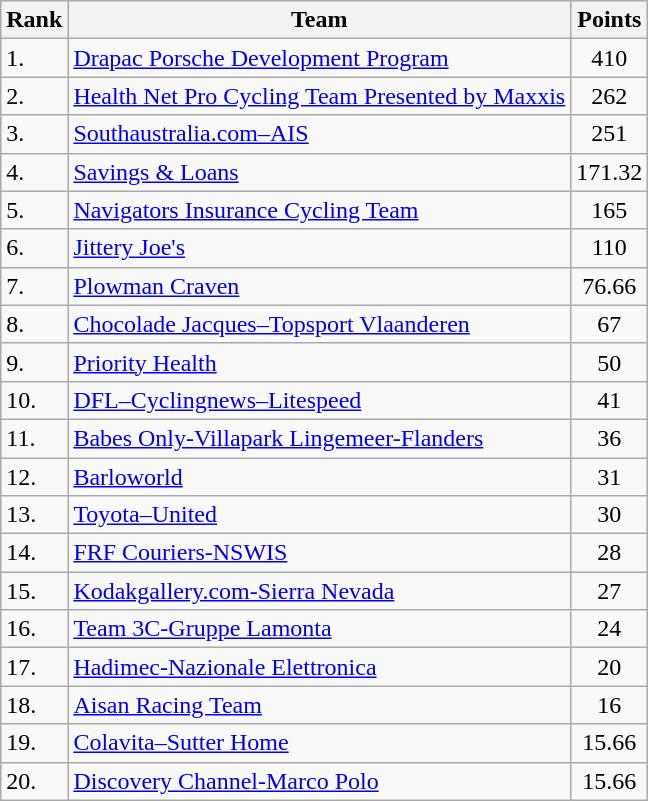<table class="wikitable sortable">
<tr>
<th>Rank</th>
<th>Team</th>
<th>Points</th>
</tr>
<tr>
<td>1.</td>
<td><a href='#'>Drapac Porsche Development Program</a></td>
<td align=center>410</td>
</tr>
<tr>
<td>2.</td>
<td><a href='#'>Health Net Pro Cycling Team Presented by Maxxis</a></td>
<td align=center>262</td>
</tr>
<tr>
<td>3.</td>
<td><a href='#'>Southaustralia.com–AIS</a></td>
<td align=center>251</td>
</tr>
<tr>
<td>4.</td>
<td><a href='#'>Savings & Loans</a></td>
<td align=center>171.32</td>
</tr>
<tr>
<td>5.</td>
<td><a href='#'>Navigators Insurance Cycling Team</a></td>
<td align=center>165</td>
</tr>
<tr>
<td>6.</td>
<td><a href='#'>Jittery Joe's</a></td>
<td align=center>110</td>
</tr>
<tr>
<td>7.</td>
<td><a href='#'>Plowman Craven</a></td>
<td align=center>76.66</td>
</tr>
<tr>
<td>8.</td>
<td><a href='#'>Chocolade Jacques–Topsport Vlaanderen</a></td>
<td align=center>67</td>
</tr>
<tr>
<td>9.</td>
<td><a href='#'>Priority Health</a></td>
<td align=center>50</td>
</tr>
<tr>
<td>10.</td>
<td><a href='#'>DFL–Cyclingnews–Litespeed</a></td>
<td align=center>41</td>
</tr>
<tr>
<td>11.</td>
<td><a href='#'>Babes Only-Villapark Lingemeer-Flanders</a></td>
<td align=center>36</td>
</tr>
<tr>
<td>12.</td>
<td><a href='#'>Barloworld</a></td>
<td align=center>31</td>
</tr>
<tr>
<td>13.</td>
<td><a href='#'>Toyota–United</a></td>
<td align=center>30</td>
</tr>
<tr>
<td>14.</td>
<td><a href='#'>FRF Couriers-NSWIS</a></td>
<td align=center>28</td>
</tr>
<tr>
<td>15.</td>
<td><a href='#'>Kodakgallery.com-Sierra Nevada</a></td>
<td align=center>27</td>
</tr>
<tr>
<td>16.</td>
<td><a href='#'>Team 3C-Gruppe Lamonta</a></td>
<td align=center>24</td>
</tr>
<tr>
<td>17.</td>
<td><a href='#'>Hadimec-Nazionale Elettronica</a></td>
<td align=center>20</td>
</tr>
<tr>
<td>18.</td>
<td><a href='#'>Aisan Racing Team</a></td>
<td align=center>16</td>
</tr>
<tr>
<td>19.</td>
<td><a href='#'>Colavita–Sutter Home</a></td>
<td align=center>15.66</td>
</tr>
<tr>
<td>20.</td>
<td><a href='#'>Discovery Channel-Marco Polo</a></td>
<td align=center>15.66</td>
</tr>
</table>
